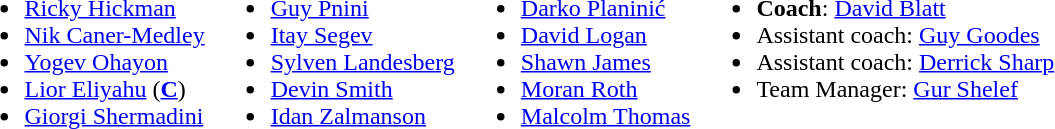<table>
<tr valign="top">
<td><br><ul><li> <a href='#'>Ricky Hickman</a></li><li>  <a href='#'>Nik Caner-Medley</a></li><li> <a href='#'>Yogev Ohayon</a></li><li> <a href='#'>Lior Eliyahu</a> (<strong><a href='#'>C</a></strong>)</li><li> <a href='#'>Giorgi Shermadini</a></li></ul></td>
<td><br><ul><li> <a href='#'>Guy Pnini</a></li><li> <a href='#'>Itay Segev</a></li><li>  <a href='#'>Sylven Landesberg</a></li><li> <a href='#'>Devin Smith</a></li><li> <a href='#'>Idan Zalmanson</a></li></ul></td>
<td><br><ul><li> <a href='#'>Darko Planinić</a></li><li>  <a href='#'>David Logan</a></li><li>  <a href='#'>Shawn James</a></li><li> <a href='#'>Moran Roth</a></li><li> <a href='#'>Malcolm Thomas</a></li></ul></td>
<td><br><ul><li><strong>Coach</strong>:   <a href='#'>David Blatt</a></li><li>Assistant coach:  <a href='#'>Guy Goodes</a></li><li>Assistant coach:   <a href='#'>Derrick Sharp</a></li><li>Team Manager:  <a href='#'>Gur Shelef</a></li></ul></td>
</tr>
</table>
